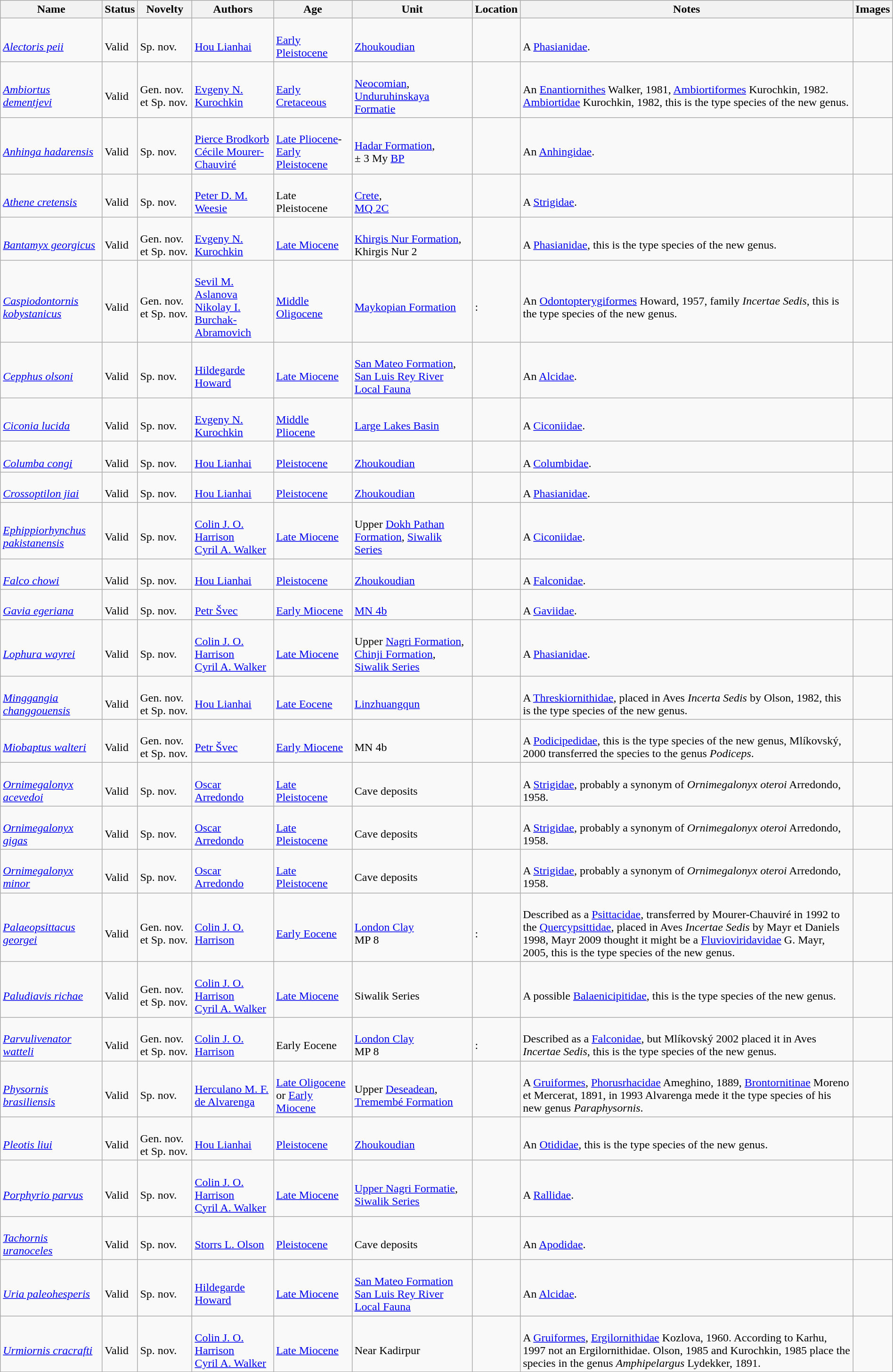<table class="wikitable sortable" align="center" width="100%">
<tr>
<th>Name</th>
<th>Status</th>
<th>Novelty</th>
<th>Authors</th>
<th>Age</th>
<th>Unit</th>
<th>Location</th>
<th>Notes</th>
<th>Images</th>
</tr>
<tr>
<td><br><em><a href='#'>Alectoris peii</a></em> </td>
<td><br>Valid</td>
<td><br>Sp. nov.</td>
<td><br><a href='#'>Hou Lianhai</a></td>
<td><br><a href='#'>Early Pleistocene</a></td>
<td><br><a href='#'>Zhoukoudian</a></td>
<td><br></td>
<td><br>A <a href='#'>Phasianidae</a>.</td>
<td></td>
</tr>
<tr>
<td><br><em><a href='#'>Ambiortus dementjevi</a></em> </td>
<td><br>Valid</td>
<td><br>Gen. nov. et Sp. nov.</td>
<td><br><a href='#'>Evgeny N. Kurochkin</a></td>
<td><br><a href='#'>Early Cretaceous</a></td>
<td><br><a href='#'>Neocomian</a>,<br><a href='#'>Unduruhinskaya Formatie</a></td>
<td><br></td>
<td><br>An <a href='#'>Enantiornithes</a> Walker, 1981, <a href='#'>Ambiortiformes</a> Kurochkin, 1982. <a href='#'>Ambiortidae</a> Kurochkin, 1982, this is the type species of the new genus.</td>
<td></td>
</tr>
<tr>
<td><br><em><a href='#'>Anhinga hadarensis</a></em> </td>
<td><br>Valid</td>
<td><br>Sp. nov.</td>
<td><br><a href='#'>Pierce Brodkorb</a><br><a href='#'>Cécile Mourer-Chauviré</a></td>
<td><br><a href='#'>Late Pliocene</a>-<a href='#'>Early Pleistocene</a></td>
<td><br><a href='#'>Hadar Formation</a>,<br>± 3 My <a href='#'>BP</a></td>
<td><br></td>
<td><br>An <a href='#'>Anhingidae</a>.</td>
<td></td>
</tr>
<tr>
<td><br><em><a href='#'>Athene cretensis</a></em> </td>
<td><br>Valid</td>
<td><br>Sp. nov.</td>
<td><br><a href='#'>Peter D. M. Weesie</a></td>
<td><br>Late Pleistocene</td>
<td><br><a href='#'>Crete</a>,<br><a href='#'>MQ 2C</a></td>
<td><br></td>
<td><br>A <a href='#'>Strigidae</a>.</td>
<td></td>
</tr>
<tr>
<td><br><em><a href='#'>Bantamyx georgicus</a></em> </td>
<td><br>Valid</td>
<td><br>Gen. nov. et Sp. nov.</td>
<td><br><a href='#'>Evgeny N. Kurochkin</a></td>
<td><br><a href='#'>Late Miocene</a></td>
<td><br><a href='#'>Khirgis Nur Formation</a>, Khirgis Nur 2</td>
<td><br></td>
<td><br>A <a href='#'>Phasianidae</a>, this is the type species of the new genus.</td>
<td></td>
</tr>
<tr>
<td><br><em><a href='#'>Caspiodontornis kobystanicus</a></em> </td>
<td><br>Valid</td>
<td><br>Gen. nov. et Sp. nov.</td>
<td><br><a href='#'>Sevil M. Aslanova</a><br><a href='#'>Nikolay I. Burchak-Abramovich</a></td>
<td><br><a href='#'>Middle Oligocene</a></td>
<td><br><a href='#'>Maykopian Formation</a></td>
<td><br>:<br></td>
<td><br>An <a href='#'>Odontopterygiformes</a> Howard, 1957, family <em>Incertae Sedis</em>, this is the type species of the new genus.</td>
<td></td>
</tr>
<tr>
<td><br><em><a href='#'>Cepphus olsoni</a></em> </td>
<td><br>Valid</td>
<td><br>Sp. nov.</td>
<td><br><a href='#'>Hildegarde Howard</a></td>
<td><br><a href='#'>Late Miocene</a></td>
<td><br><a href='#'>San Mateo Formation</a>,<br><a href='#'>San Luis Rey River Local Fauna</a></td>
<td><br><br></td>
<td><br>An <a href='#'>Alcidae</a>.</td>
<td></td>
</tr>
<tr>
<td><br><em><a href='#'>Ciconia lucida</a></em> </td>
<td><br>Valid</td>
<td><br>Sp. nov.</td>
<td><br><a href='#'>Evgeny N. Kurochkin</a></td>
<td><br><a href='#'>Middle Pliocene</a></td>
<td><br><a href='#'>Large Lakes Basin</a></td>
<td><br></td>
<td><br>A <a href='#'>Ciconiidae</a>.</td>
<td></td>
</tr>
<tr>
<td><br><em><a href='#'>Columba congi</a></em> </td>
<td><br>Valid</td>
<td><br>Sp. nov.</td>
<td><br><a href='#'>Hou Lianhai</a></td>
<td><br><a href='#'>Pleistocene</a></td>
<td><br><a href='#'>Zhoukoudian</a></td>
<td><br></td>
<td><br>A <a href='#'>Columbidae</a>.</td>
<td></td>
</tr>
<tr>
<td><br><em><a href='#'>Crossoptilon jiai</a></em> </td>
<td><br>Valid</td>
<td><br>Sp. nov.</td>
<td><br><a href='#'>Hou Lianhai</a></td>
<td><br><a href='#'>Pleistocene</a></td>
<td><br><a href='#'>Zhoukoudian</a></td>
<td><br></td>
<td><br>A <a href='#'>Phasianidae</a>.</td>
<td></td>
</tr>
<tr>
<td><br><em><a href='#'>Ephippiorhynchus pakistanensis</a></em> </td>
<td><br>Valid</td>
<td><br>Sp. nov.</td>
<td><br><a href='#'>Colin J. O. Harrison</a><br><a href='#'>Cyril A. Walker</a></td>
<td><br><a href='#'>Late Miocene</a></td>
<td><br>Upper <a href='#'>Dokh Pathan Formation</a>, <a href='#'>Siwalik Series</a></td>
<td><br></td>
<td><br>A <a href='#'>Ciconiidae</a>.</td>
<td></td>
</tr>
<tr>
<td><br><em><a href='#'>Falco chowi</a></em> </td>
<td><br>Valid</td>
<td><br>Sp. nov.</td>
<td><br><a href='#'>Hou Lianhai</a></td>
<td><br><a href='#'>Pleistocene</a></td>
<td><br><a href='#'>Zhoukoudian</a></td>
<td><br></td>
<td><br>A <a href='#'>Falconidae</a>.</td>
<td></td>
</tr>
<tr>
<td><br><em><a href='#'>Gavia egeriana</a></em> </td>
<td><br>Valid</td>
<td><br>Sp. nov.</td>
<td><br><a href='#'>Petr Švec</a></td>
<td><br><a href='#'>Early Miocene</a></td>
<td><br><a href='#'>MN 4b</a></td>
<td><br></td>
<td><br>A <a href='#'>Gaviidae</a>.</td>
<td></td>
</tr>
<tr>
<td><br><em><a href='#'>Lophura wayrei</a></em> </td>
<td><br>Valid</td>
<td><br>Sp. nov.</td>
<td><br><a href='#'>Colin J. O. Harrison</a><br><a href='#'>Cyril A. Walker</a></td>
<td><br><a href='#'>Late Miocene</a></td>
<td><br>Upper <a href='#'>Nagri Formation</a>, <a href='#'>Chinji Formation</a>, <a href='#'>Siwalik Series</a></td>
<td><br></td>
<td><br>A <a href='#'>Phasianidae</a>.</td>
<td></td>
</tr>
<tr>
<td><br><em><a href='#'>Minggangia changgouensis</a></em> </td>
<td><br>Valid</td>
<td><br>Gen. nov. et Sp. nov.</td>
<td><br><a href='#'>Hou Lianhai</a></td>
<td><br><a href='#'>Late Eocene</a></td>
<td><br><a href='#'>Linzhuangqun</a></td>
<td><br></td>
<td><br>A <a href='#'>Threskiornithidae</a>, placed in Aves <em>Incerta Sedis</em> by Olson, 1982, this is the type species of the new genus.</td>
<td></td>
</tr>
<tr>
<td><br><em><a href='#'>Miobaptus walteri</a></em> </td>
<td><br>Valid</td>
<td><br>Gen. nov. et Sp. nov.</td>
<td><br><a href='#'>Petr Švec</a></td>
<td><br><a href='#'>Early Miocene</a></td>
<td><br>MN 4b</td>
<td><br></td>
<td><br>A <a href='#'>Podicipedidae</a>, this is the type species of the new genus, Mlíkovský, 2000 transferred the species to the genus <em>Podiceps</em>.</td>
<td></td>
</tr>
<tr>
<td><br><em><a href='#'>Ornimegalonyx acevedoi</a></em> </td>
<td><br>Valid</td>
<td><br>Sp. nov.</td>
<td><br><a href='#'>Oscar Arredondo</a></td>
<td><br><a href='#'>Late Pleistocene</a></td>
<td><br>Cave deposits</td>
<td><br></td>
<td><br>A <a href='#'>Strigidae</a>, probably a synonym of <em>Ornimegalonyx oteroi</em> Arredondo, 1958.</td>
<td></td>
</tr>
<tr>
<td><br><em><a href='#'>Ornimegalonyx gigas</a></em> </td>
<td><br>Valid</td>
<td><br>Sp. nov.</td>
<td><br><a href='#'>Oscar Arredondo</a></td>
<td><br><a href='#'>Late Pleistocene</a></td>
<td><br>Cave deposits</td>
<td><br></td>
<td><br>A <a href='#'>Strigidae</a>, probably a synonym of <em>Ornimegalonyx oteroi</em> Arredondo, 1958.</td>
<td></td>
</tr>
<tr>
<td><br><em><a href='#'>Ornimegalonyx minor</a></em> </td>
<td><br>Valid</td>
<td><br>Sp. nov.</td>
<td><br><a href='#'>Oscar Arredondo</a></td>
<td><br><a href='#'>Late Pleistocene</a></td>
<td><br>Cave deposits</td>
<td><br></td>
<td><br>A <a href='#'>Strigidae</a>, probably a synonym of <em>Ornimegalonyx oteroi</em> Arredondo, 1958.</td>
<td></td>
</tr>
<tr>
<td><br><em><a href='#'>Palaeopsittacus georgei</a></em> </td>
<td><br>Valid</td>
<td><br>Gen. nov. et Sp. nov.</td>
<td><br><a href='#'>Colin J. O. Harrison</a></td>
<td><br><a href='#'>Early Eocene</a></td>
<td><br><a href='#'>London Clay</a><br>MP 8</td>
<td><br>:<br></td>
<td><br>Described as a <a href='#'>Psittacidae</a>, transferred by Mourer-Chauviré in 1992 to the <a href='#'>Quercypsittidae</a>, placed in Aves <em>Incertae Sedis</em> by Mayr et Daniels 1998, Mayr 2009 thought it might be a <a href='#'>Fluvioviridavidae</a> G. Mayr, 2005, this is the type species of the new genus.</td>
<td></td>
</tr>
<tr>
<td><br><em><a href='#'>Paludiavis richae</a></em> </td>
<td><br>Valid</td>
<td><br>Gen. nov. et Sp. nov.</td>
<td><br><a href='#'>Colin J. O. Harrison</a><br><a href='#'>Cyril A. Walker</a></td>
<td><br><a href='#'>Late Miocene</a></td>
<td><br>Siwalik Series</td>
<td><br></td>
<td><br>A possible <a href='#'>Balaenicipitidae</a>, this is the type species of the new genus.</td>
<td></td>
</tr>
<tr>
<td><br><em><a href='#'>Parvulivenator watteli</a></em> </td>
<td><br>Valid</td>
<td><br>Gen. nov. et Sp. nov.</td>
<td><br><a href='#'>Colin J. O. Harrison</a></td>
<td><br>Early Eocene</td>
<td><br><a href='#'>London Clay</a><br>MP 8</td>
<td><br>:<br></td>
<td><br>Described as a <a href='#'>Falconidae</a>, but Mlíkovský 2002  placed it in Aves <em>Incertae Sedis</em>, this is the type species of the new genus.</td>
<td></td>
</tr>
<tr>
<td><br><em><a href='#'>Physornis brasiliensis</a></em> </td>
<td><br>Valid</td>
<td><br>Sp. nov.</td>
<td><br><a href='#'>Herculano M. F. de Alvarenga</a></td>
<td><br><a href='#'>Late Oligocene</a> or <a href='#'>Early Miocene</a></td>
<td><br>Upper <a href='#'>Deseadean</a>, <a href='#'>Tremembé Formation</a></td>
<td><br></td>
<td><br>A <a href='#'>Gruiformes</a>, <a href='#'>Phorusrhacidae</a> Ameghino, 1889, <a href='#'>Brontornitinae</a> Moreno et Mercerat, 1891, in 1993 Alvarenga mede it the type species of his new genus <em>Paraphysornis</em>.</td>
<td></td>
</tr>
<tr>
<td><br><em><a href='#'>Pleotis liui</a></em> </td>
<td><br>Valid</td>
<td><br>Gen. nov. et Sp. nov.</td>
<td><br><a href='#'>Hou Lianhai</a></td>
<td><br><a href='#'>Pleistocene</a></td>
<td><br><a href='#'>Zhoukoudian</a></td>
<td><br></td>
<td><br>An <a href='#'>Otididae</a>, this is the type species of the new genus.</td>
<td></td>
</tr>
<tr>
<td><br><em><a href='#'>Porphyrio parvus</a></em> </td>
<td><br>Valid</td>
<td><br>Sp. nov.</td>
<td><br><a href='#'>Colin J. O. Harrison</a><br><a href='#'>Cyril A. Walker</a></td>
<td><br><a href='#'>Late Miocene</a></td>
<td><br><a href='#'>Upper Nagri Formatie</a>, <a href='#'>Siwalik Series</a></td>
<td><br></td>
<td><br>A <a href='#'>Rallidae</a>.</td>
<td></td>
</tr>
<tr>
<td><br><em><a href='#'>Tachornis uranoceles</a></em> </td>
<td><br>Valid</td>
<td><br>Sp. nov.</td>
<td><br><a href='#'>Storrs L. Olson</a></td>
<td><br><a href='#'>Pleistocene</a></td>
<td><br>Cave deposits</td>
<td><br></td>
<td><br>An <a href='#'>Apodidae</a>.</td>
<td></td>
</tr>
<tr>
<td><br><em><a href='#'>Uria paleohesperis</a></em> </td>
<td><br>Valid</td>
<td><br>Sp. nov.</td>
<td><br><a href='#'>Hildegarde Howard</a></td>
<td><br><a href='#'>Late Miocene</a></td>
<td><br><a href='#'>San Mateo Formation</a><br><a href='#'>San Luis Rey River Local Fauna</a></td>
<td><br><br></td>
<td><br>An <a href='#'>Alcidae</a>.</td>
<td></td>
</tr>
<tr>
<td><br><em><a href='#'>Urmiornis cracrafti</a></em> </td>
<td><br>Valid</td>
<td><br>Sp. nov.</td>
<td><br><a href='#'>Colin J. O. Harrison</a><br><a href='#'>Cyril A. Walker</a></td>
<td><br><a href='#'>Late Miocene</a></td>
<td><br>Near Kadirpur</td>
<td><br></td>
<td><br>A <a href='#'>Gruiformes</a>, <a href='#'>Ergilornithidae</a> Kozlova, 1960. According to Karhu, 1997 not an Ergilornithidae. Olson, 1985 and Kurochkin, 1985 place the species in the genus <em>Amphipelargus</em> Lydekker, 1891.</td>
<td></td>
</tr>
<tr>
</tr>
</table>
